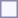<table style="border:1px solid #8888aa; background:#f7f8ff; padding:5px; font-size:95%; margin:0 12px 12px 0;">
</table>
